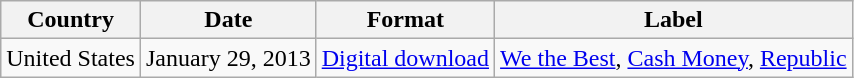<table class="wikitable">
<tr>
<th>Country</th>
<th>Date</th>
<th>Format</th>
<th>Label</th>
</tr>
<tr>
<td>United States</td>
<td>January 29, 2013</td>
<td><a href='#'>Digital download</a></td>
<td><a href='#'>We the Best</a>, <a href='#'>Cash Money</a>, <a href='#'>Republic</a></td>
</tr>
</table>
